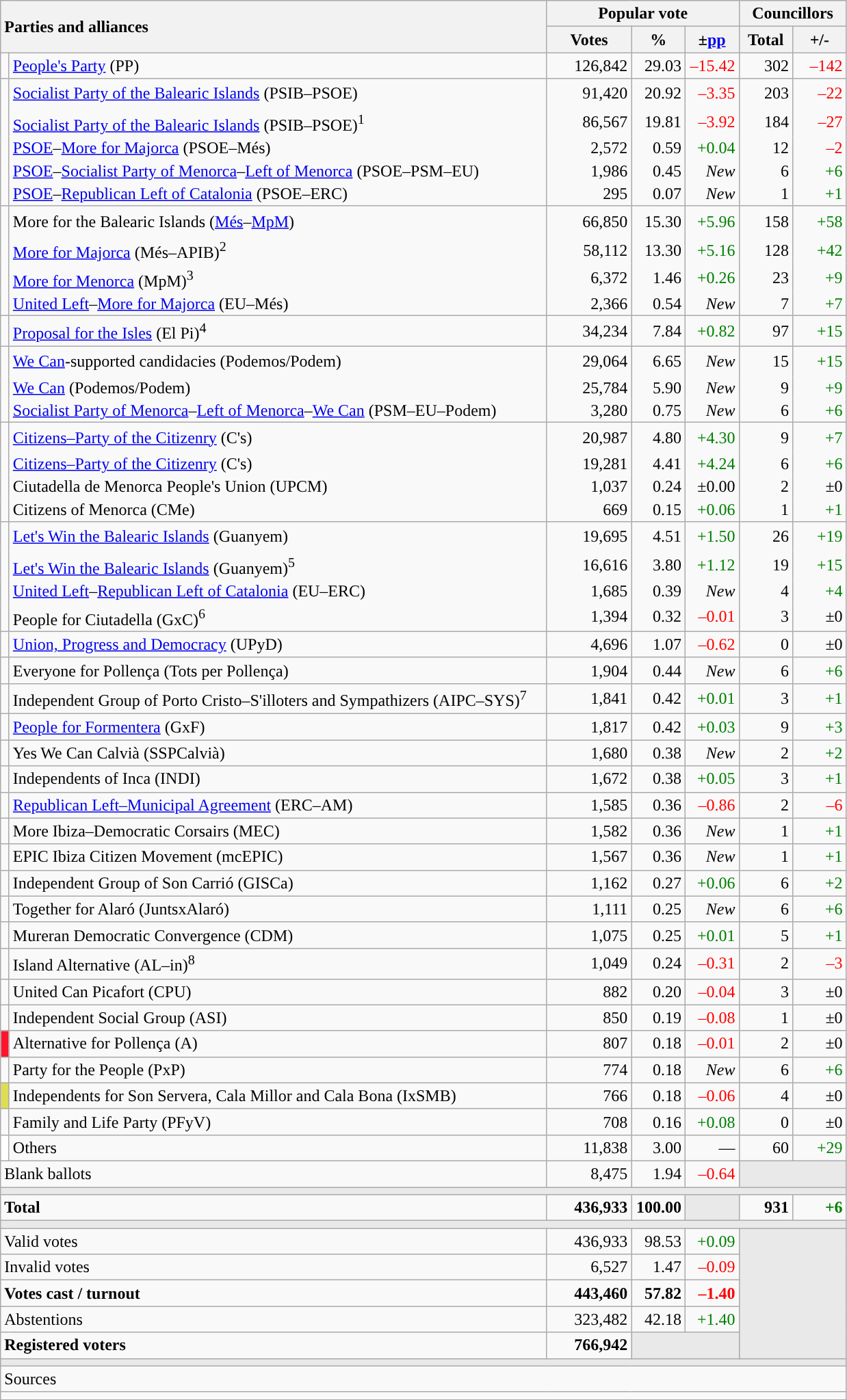<table class="wikitable" style="text-align:right;">
<tr>
<th style="text-align:left;" rowspan="2" colspan="2" width="525">Parties and alliances</th>
<th colspan="3">Popular vote</th>
<th colspan="2">Councillors</th>
</tr>
<tr>
<th width="75">Votes</th>
<th width="45">%</th>
<th width="45">±<a href='#'>pp</a></th>
<th width="45">Total</th>
<th width="45">+/-</th>
</tr>
<tr>
<td width="1" style="color:inherit;background:"></td>
<td align="left"><a href='#'>People's Party</a> (PP)</td>
<td>126,842</td>
<td>29.03</td>
<td style="color:red;">–15.42</td>
<td>302</td>
<td style="color:red;">–142</td>
</tr>
<tr style="line-height:22px;">
<td rowspan="5" style="color:inherit;background:"></td>
<td align="left"><a href='#'>Socialist Party of the Balearic Islands</a> (PSIB–PSOE)</td>
<td>91,420</td>
<td>20.92</td>
<td style="color:red;">–3.35</td>
<td>203</td>
<td style="color:red;">–22</td>
</tr>
<tr style="border-bottom-style:hidden; border-top-style:hidden; line-height:16px;">
<td align="left"><span><a href='#'>Socialist Party of the Balearic Islands</a> (PSIB–PSOE)<sup>1</sup></span></td>
<td>86,567</td>
<td>19.81</td>
<td style="color:red;">–3.92</td>
<td>184</td>
<td style="color:red;">–27</td>
</tr>
<tr style="border-bottom-style:hidden; line-height:16px;">
<td align="left"><span><a href='#'>PSOE</a>–<a href='#'>More for Majorca</a> (PSOE–Més)</span></td>
<td>2,572</td>
<td>0.59</td>
<td style="color:green;">+0.04</td>
<td>12</td>
<td style="color:red;">–2</td>
</tr>
<tr style="border-bottom-style:hidden; line-height:16px;">
<td align="left"><span><a href='#'>PSOE</a>–<a href='#'>Socialist Party of Menorca</a>–<a href='#'>Left of Menorca</a> (PSOE–PSM–EU)</span></td>
<td>1,986</td>
<td>0.45</td>
<td><em>New</em></td>
<td>6</td>
<td style="color:green;">+6</td>
</tr>
<tr style="line-height:16px;">
<td align="left"><span><a href='#'>PSOE</a>–<a href='#'>Republican Left of Catalonia</a> (PSOE–ERC)</span></td>
<td>295</td>
<td>0.07</td>
<td><em>New</em></td>
<td>1</td>
<td style="color:green;">+1</td>
</tr>
<tr style="line-height:22px;">
<td rowspan="4" style="color:inherit;background:"></td>
<td align="left">More for the Balearic Islands (<a href='#'>Més</a>–<a href='#'>MpM</a>)</td>
<td>66,850</td>
<td>15.30</td>
<td style="color:green;">+5.96</td>
<td>158</td>
<td style="color:green;">+58</td>
</tr>
<tr style="border-bottom-style:hidden; border-top-style:hidden; line-height:16px;">
<td align="left"><span><a href='#'>More for Majorca</a> (Més–APIB)<sup>2</sup></span></td>
<td>58,112</td>
<td>13.30</td>
<td style="color:green;">+5.16</td>
<td>128</td>
<td style="color:green;">+42</td>
</tr>
<tr style="border-bottom-style:hidden; line-height:16px;">
<td align="left"><span><a href='#'>More for Menorca</a> (MpM)<sup>3</sup></span></td>
<td>6,372</td>
<td>1.46</td>
<td style="color:green;">+0.26</td>
<td>23</td>
<td style="color:green;">+9</td>
</tr>
<tr style="line-height:16px;">
<td align="left"><span><a href='#'>United Left</a>–<a href='#'>More for Majorca</a> (EU–Més)</span></td>
<td>2,366</td>
<td>0.54</td>
<td><em>New</em></td>
<td>7</td>
<td style="color:green;">+7</td>
</tr>
<tr>
<td style="color:inherit;background:"></td>
<td align="left"><a href='#'>Proposal for the Isles</a> (El Pi)<sup>4</sup></td>
<td>34,234</td>
<td>7.84</td>
<td style="color:green;">+0.82</td>
<td>97</td>
<td style="color:green;">+15</td>
</tr>
<tr style="line-height:22px;">
<td rowspan="3" style="color:inherit;background:"></td>
<td align="left"><a href='#'>We Can</a>-supported candidacies (Podemos/Podem)</td>
<td>29,064</td>
<td>6.65</td>
<td><em>New</em></td>
<td>15</td>
<td style="color:green;">+15</td>
</tr>
<tr style="border-bottom-style:hidden; border-top-style:hidden; line-height:16px;">
<td align="left"><span><a href='#'>We Can</a> (Podemos/Podem)</span></td>
<td>25,784</td>
<td>5.90</td>
<td><em>New</em></td>
<td>9</td>
<td style="color:green;">+9</td>
</tr>
<tr style="line-height:16px;">
<td align="left"><span><a href='#'>Socialist Party of Menorca</a>–<a href='#'>Left of Menorca</a>–<a href='#'>We Can</a> (PSM–EU–Podem)</span></td>
<td>3,280</td>
<td>0.75</td>
<td><em>New</em></td>
<td>6</td>
<td style="color:green;">+6</td>
</tr>
<tr style="line-height:22px;">
<td rowspan="4" style="color:inherit;background:"></td>
<td align="left"><a href='#'>Citizens–Party of the Citizenry</a> (C's)</td>
<td>20,987</td>
<td>4.80</td>
<td style="color:green;">+4.30</td>
<td>9</td>
<td style="color:green;">+7</td>
</tr>
<tr style="border-bottom-style:hidden; border-top-style:hidden; line-height:16px;">
<td align="left"><span><a href='#'>Citizens–Party of the Citizenry</a> (C's)</span></td>
<td>19,281</td>
<td>4.41</td>
<td style="color:green;">+4.24</td>
<td>6</td>
<td style="color:green;">+6</td>
</tr>
<tr style="border-bottom-style:hidden; line-height:16px;">
<td align="left"><span>Ciutadella de Menorca People's Union (UPCM)</span></td>
<td>1,037</td>
<td>0.24</td>
<td>±0.00</td>
<td>2</td>
<td>±0</td>
</tr>
<tr style="line-height:16px;">
<td align="left"><span>Citizens of Menorca (CMe)</span></td>
<td>669</td>
<td>0.15</td>
<td style="color:green;">+0.06</td>
<td>1</td>
<td style="color:green;">+1</td>
</tr>
<tr style="line-height:22px;">
<td rowspan="4" style="color:inherit;background:"></td>
<td align="left"><a href='#'>Let's Win the Balearic Islands</a> (Guanyem)</td>
<td>19,695</td>
<td>4.51</td>
<td style="color:green;">+1.50</td>
<td>26</td>
<td style="color:green;">+19</td>
</tr>
<tr style="border-bottom-style:hidden; border-top-style:hidden; line-height:16px;">
<td align="left"><span><a href='#'>Let's Win the Balearic Islands</a> (Guanyem)<sup>5</sup></span></td>
<td>16,616</td>
<td>3.80</td>
<td style="color:green;">+1.12</td>
<td>19</td>
<td style="color:green;">+15</td>
</tr>
<tr style="border-bottom-style:hidden; line-height:16px;">
<td align="left"><span><a href='#'>United Left</a>–<a href='#'>Republican Left of Catalonia</a> (EU–ERC)</span></td>
<td>1,685</td>
<td>0.39</td>
<td><em>New</em></td>
<td>4</td>
<td style="color:green;">+4</td>
</tr>
<tr style="line-height:16px;">
<td align="left"><span>People for Ciutadella (GxC)<sup>6</sup></span></td>
<td>1,394</td>
<td>0.32</td>
<td style="color:red;">–0.01</td>
<td>3</td>
<td>±0</td>
</tr>
<tr>
<td style="color:inherit;background:"></td>
<td align="left"><a href='#'>Union, Progress and Democracy</a> (UPyD)</td>
<td>4,696</td>
<td>1.07</td>
<td style="color:red;">–0.62</td>
<td>0</td>
<td>±0</td>
</tr>
<tr>
<td style="color:inherit;background:"></td>
<td align="left">Everyone for Pollença (Tots per Pollença)</td>
<td>1,904</td>
<td>0.44</td>
<td><em>New</em></td>
<td>6</td>
<td style="color:green;">+6</td>
</tr>
<tr>
<td style="color:inherit;background:"></td>
<td align="left">Independent Group of Porto Cristo–S'illoters and Sympathizers (AIPC–SYS)<sup>7</sup></td>
<td>1,841</td>
<td>0.42</td>
<td style="color:green;">+0.01</td>
<td>3</td>
<td style="color:green;">+1</td>
</tr>
<tr>
<td style="color:inherit;background:"></td>
<td align="left"><a href='#'>People for Formentera</a> (GxF)</td>
<td>1,817</td>
<td>0.42</td>
<td style="color:green;">+0.03</td>
<td>9</td>
<td style="color:green;">+3</td>
</tr>
<tr>
<td style="color:inherit;background:"></td>
<td align="left">Yes We Can Calvià (SSPCalvià)</td>
<td>1,680</td>
<td>0.38</td>
<td><em>New</em></td>
<td>2</td>
<td style="color:green;">+2</td>
</tr>
<tr>
<td style="color:inherit;background:"></td>
<td align="left">Independents of Inca (INDI)</td>
<td>1,672</td>
<td>0.38</td>
<td style="color:green;">+0.05</td>
<td>3</td>
<td style="color:green;">+1</td>
</tr>
<tr>
<td style="color:inherit;background:"></td>
<td align="left"><a href='#'>Republican Left–Municipal Agreement</a> (ERC–AM)</td>
<td>1,585</td>
<td>0.36</td>
<td style="color:red;">–0.86</td>
<td>2</td>
<td style="color:red;">–6</td>
</tr>
<tr>
<td style="color:inherit;background:"></td>
<td align="left">More Ibiza–Democratic Corsairs (MEC)</td>
<td>1,582</td>
<td>0.36</td>
<td><em>New</em></td>
<td>1</td>
<td style="color:green;">+1</td>
</tr>
<tr>
<td style="color:inherit;background:"></td>
<td align="left">EPIC Ibiza Citizen Movement (mcEPIC)</td>
<td>1,567</td>
<td>0.36</td>
<td><em>New</em></td>
<td>1</td>
<td style="color:green;">+1</td>
</tr>
<tr>
<td style="color:inherit;background:"></td>
<td align="left">Independent Group of Son Carrió (GISCa)</td>
<td>1,162</td>
<td>0.27</td>
<td style="color:green;">+0.06</td>
<td>6</td>
<td style="color:green;">+2</td>
</tr>
<tr>
<td style="color:inherit;background:"></td>
<td align="left">Together for Alaró (JuntsxAlaró)</td>
<td>1,111</td>
<td>0.25</td>
<td><em>New</em></td>
<td>6</td>
<td style="color:green;">+6</td>
</tr>
<tr>
<td style="color:inherit;background:"></td>
<td align="left">Mureran Democratic Convergence (CDM)</td>
<td>1,075</td>
<td>0.25</td>
<td style="color:green;">+0.01</td>
<td>5</td>
<td style="color:green;">+1</td>
</tr>
<tr>
<td style="color:inherit;background:"></td>
<td align="left">Island Alternative (AL–in)<sup>8</sup></td>
<td>1,049</td>
<td>0.24</td>
<td style="color:red;">–0.31</td>
<td>2</td>
<td style="color:red;">–3</td>
</tr>
<tr>
<td style="color:inherit;background:"></td>
<td align="left">United Can Picafort (CPU)</td>
<td>882</td>
<td>0.20</td>
<td style="color:red;">–0.04</td>
<td>3</td>
<td>±0</td>
</tr>
<tr>
<td style="color:inherit;background:"></td>
<td align="left">Independent Social Group (ASI)</td>
<td>850</td>
<td>0.19</td>
<td style="color:red;">–0.08</td>
<td>1</td>
<td>±0</td>
</tr>
<tr>
<td bgcolor="#FF142C"></td>
<td align="left">Alternative for Pollença (A)</td>
<td>807</td>
<td>0.18</td>
<td style="color:red;">–0.01</td>
<td>2</td>
<td>±0</td>
</tr>
<tr>
<td style="color:inherit;background:"></td>
<td align="left">Party for the People (PxP)</td>
<td>774</td>
<td>0.18</td>
<td><em>New</em></td>
<td>6</td>
<td style="color:green;">+6</td>
</tr>
<tr>
<td bgcolor="#DFDD53"></td>
<td align="left">Independents for Son Servera, Cala Millor and Cala Bona (IxSMB)</td>
<td>766</td>
<td>0.18</td>
<td style="color:red;">–0.06</td>
<td>4</td>
<td>±0</td>
</tr>
<tr>
<td style="color:inherit;background:"></td>
<td align="left">Family and Life Party (PFyV)</td>
<td>708</td>
<td>0.16</td>
<td style="color:green;">+0.08</td>
<td>0</td>
<td>±0</td>
</tr>
<tr>
<td bgcolor="white"></td>
<td align="left">Others</td>
<td>11,838</td>
<td>3.00</td>
<td>—</td>
<td>60</td>
<td style="color:green;">+29</td>
</tr>
<tr>
<td align="left" colspan="2">Blank ballots</td>
<td>8,475</td>
<td>1.94</td>
<td style="color:red;">–0.64</td>
<td bgcolor="#E9E9E9" colspan="2"></td>
</tr>
<tr>
<td colspan="7" bgcolor="#E9E9E9"></td>
</tr>
<tr style="font-weight:bold;">
<td align="left" colspan="2">Total</td>
<td>436,933</td>
<td>100.00</td>
<td bgcolor="#E9E9E9"></td>
<td>931</td>
<td style="color:green;">+6</td>
</tr>
<tr>
<td colspan="7" bgcolor="#E9E9E9"></td>
</tr>
<tr>
<td align="left" colspan="2">Valid votes</td>
<td>436,933</td>
<td>98.53</td>
<td style="color:green;">+0.09</td>
<td bgcolor="#E9E9E9" colspan="2" rowspan="5"></td>
</tr>
<tr>
<td align="left" colspan="2">Invalid votes</td>
<td>6,527</td>
<td>1.47</td>
<td style="color:red;">–0.09</td>
</tr>
<tr style="font-weight:bold;">
<td align="left" colspan="2">Votes cast / turnout</td>
<td>443,460</td>
<td>57.82</td>
<td style="color:red;">–1.40</td>
</tr>
<tr>
<td align="left" colspan="2">Abstentions</td>
<td>323,482</td>
<td>42.18</td>
<td style="color:green;">+1.40</td>
</tr>
<tr style="font-weight:bold;">
<td align="left" colspan="2">Registered voters</td>
<td>766,942</td>
<td bgcolor="#E9E9E9" colspan="2"></td>
</tr>
<tr>
<td colspan="7" bgcolor="#E9E9E9"></td>
</tr>
<tr>
<td align="left" colspan="7">Sources</td>
</tr>
<tr>
<td colspan="7" style="text-align:left; max-width:790px;"></td>
</tr>
</table>
